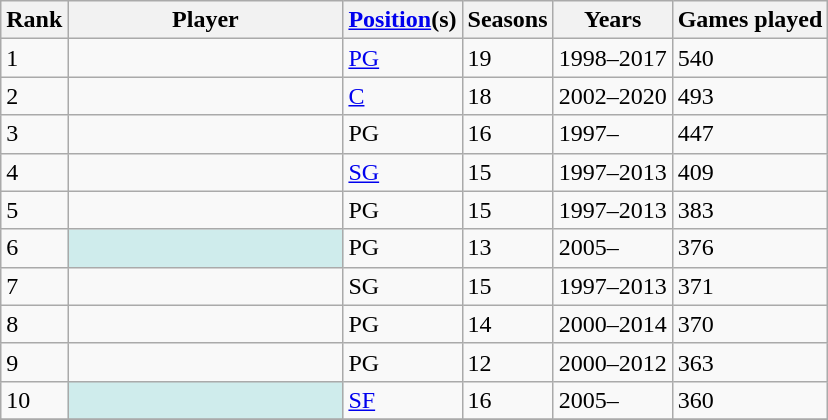<table class="wikitable sortable">
<tr>
<th>Rank</th>
<th style="width: 11em">Player</th>
<th><a href='#'>Position</a>(s)</th>
<th>Seasons</th>
<th>Years</th>
<th>Games played</th>
</tr>
<tr>
<td>1</td>
<td></td>
<td><a href='#'>PG</a></td>
<td>19</td>
<td>1998–2017</td>
<td>540</td>
</tr>
<tr>
<td>2</td>
<td></td>
<td><a href='#'>C</a></td>
<td>18</td>
<td>2002–2020</td>
<td>493</td>
</tr>
<tr>
<td>3</td>
<td></td>
<td>PG</td>
<td>16</td>
<td>1997–</td>
<td>447</td>
</tr>
<tr>
<td>4</td>
<td></td>
<td><a href='#'>SG</a></td>
<td>15</td>
<td>1997–2013</td>
<td>409</td>
</tr>
<tr>
<td>5</td>
<td></td>
<td>PG</td>
<td>15</td>
<td>1997–2013</td>
<td>383</td>
</tr>
<tr>
<td>6</td>
<td bgcolor="#CFECEC"></td>
<td>PG</td>
<td>13</td>
<td>2005–</td>
<td>376</td>
</tr>
<tr>
<td>7</td>
<td></td>
<td>SG</td>
<td>15</td>
<td>1997–2013</td>
<td>371</td>
</tr>
<tr>
<td>8</td>
<td></td>
<td>PG</td>
<td>14</td>
<td>2000–2014</td>
<td>370</td>
</tr>
<tr>
<td>9</td>
<td></td>
<td>PG</td>
<td>12</td>
<td>2000–2012</td>
<td>363</td>
</tr>
<tr>
<td>10</td>
<td bgcolor="#CFECEC"></td>
<td><a href='#'>SF</a></td>
<td>16</td>
<td>2005–</td>
<td>360</td>
</tr>
<tr>
</tr>
</table>
